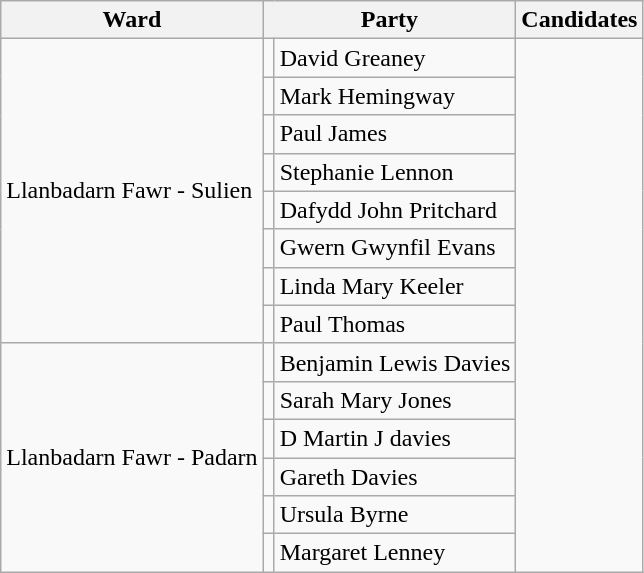<table class="wikitable">
<tr>
<th>Ward</th>
<th colspan=2>Party</th>
<th>Candidates</th>
</tr>
<tr>
<td rowspan="8">Llanbadarn Fawr - Sulien</td>
<td></td>
<td>David Greaney</td>
</tr>
<tr>
<td></td>
<td>Mark Hemingway</td>
</tr>
<tr>
<td></td>
<td>Paul James</td>
</tr>
<tr>
<td></td>
<td>Stephanie Lennon</td>
</tr>
<tr>
<td></td>
<td>Dafydd John Pritchard</td>
</tr>
<tr>
<td></td>
<td>Gwern Gwynfil Evans</td>
</tr>
<tr>
<td></td>
<td>Linda Mary Keeler</td>
</tr>
<tr>
<td></td>
<td>Paul Thomas</td>
</tr>
<tr>
<td rowspan="6">Llanbadarn Fawr - Padarn</td>
<td></td>
<td>Benjamin Lewis Davies</td>
</tr>
<tr>
<td></td>
<td>Sarah Mary Jones</td>
</tr>
<tr>
<td></td>
<td>D Martin J davies</td>
</tr>
<tr>
<td></td>
<td>Gareth Davies</td>
</tr>
<tr>
<td></td>
<td>Ursula Byrne</td>
</tr>
<tr>
<td></td>
<td>Margaret Lenney</td>
</tr>
</table>
